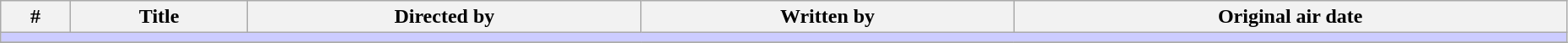<table class="wikitable" width="98%">
<tr>
<th>#</th>
<th>Title</th>
<th>Directed by</th>
<th>Written by</th>
<th>Original air date</th>
</tr>
<tr>
<td colspan="5" bgcolor="#CCF"></td>
</tr>
<tr>
</tr>
</table>
